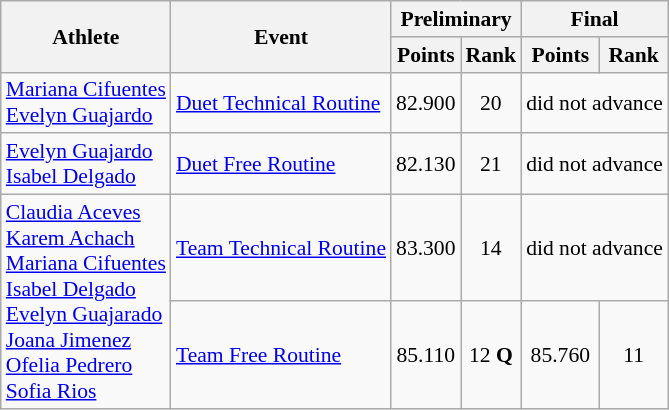<table class=wikitable style="font-size:90%">
<tr>
<th rowspan="2">Athlete</th>
<th rowspan="2">Event</th>
<th colspan="2">Preliminary</th>
<th colspan="2">Final</th>
</tr>
<tr>
<th>Points</th>
<th>Rank</th>
<th>Points</th>
<th>Rank</th>
</tr>
<tr>
<td><a href='#'>Mariana Cifuentes</a><br><a href='#'>Evelyn Guajardo</a></td>
<td><a href='#'>Duet Technical Routine</a></td>
<td align=center>82.900</td>
<td align=center>20</td>
<td style="text-align:center;" colspan="2">did not advance</td>
</tr>
<tr>
<td><a href='#'>Evelyn Guajardo</a><br><a href='#'>Isabel Delgado</a></td>
<td><a href='#'>Duet Free Routine</a></td>
<td align=center>82.130</td>
<td align=center>21</td>
<td style="text-align:center;" colspan="2">did not advance</td>
</tr>
<tr>
<td rowspan="2"><a href='#'>Claudia Aceves</a><br><a href='#'>Karem Achach</a><br><a href='#'>Mariana Cifuentes</a><br><a href='#'>Isabel Delgado</a><br><a href='#'>Evelyn Guajarado</a><br><a href='#'>Joana Jimenez</a><br><a href='#'>Ofelia Pedrero</a><br><a href='#'>Sofia Rios</a></td>
<td><a href='#'>Team Technical Routine</a></td>
<td align=center>83.300</td>
<td align=center>14</td>
<td style="text-align:center;" colspan="2">did not advance</td>
</tr>
<tr>
<td><a href='#'>Team Free Routine</a></td>
<td align=center>85.110</td>
<td align=center>12 <strong>Q</strong></td>
<td align=center>85.760</td>
<td align=center>11</td>
</tr>
</table>
